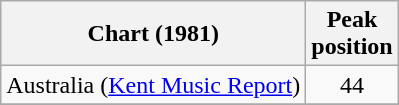<table class="wikitable">
<tr>
<th>Chart (1981)</th>
<th>Peak<br>position</th>
</tr>
<tr>
<td>Australia (<a href='#'>Kent Music Report</a>)</td>
<td align="center">44</td>
</tr>
<tr>
</tr>
</table>
